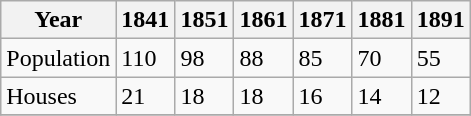<table class="wikitable">
<tr>
<th>Year</th>
<th>1841</th>
<th>1851</th>
<th>1861</th>
<th>1871</th>
<th>1881</th>
<th>1891</th>
</tr>
<tr>
<td>Population</td>
<td>110</td>
<td>98</td>
<td>88</td>
<td>85</td>
<td>70</td>
<td>55</td>
</tr>
<tr>
<td>Houses</td>
<td>21</td>
<td>18</td>
<td>18</td>
<td>16</td>
<td>14</td>
<td>12</td>
</tr>
<tr>
</tr>
</table>
